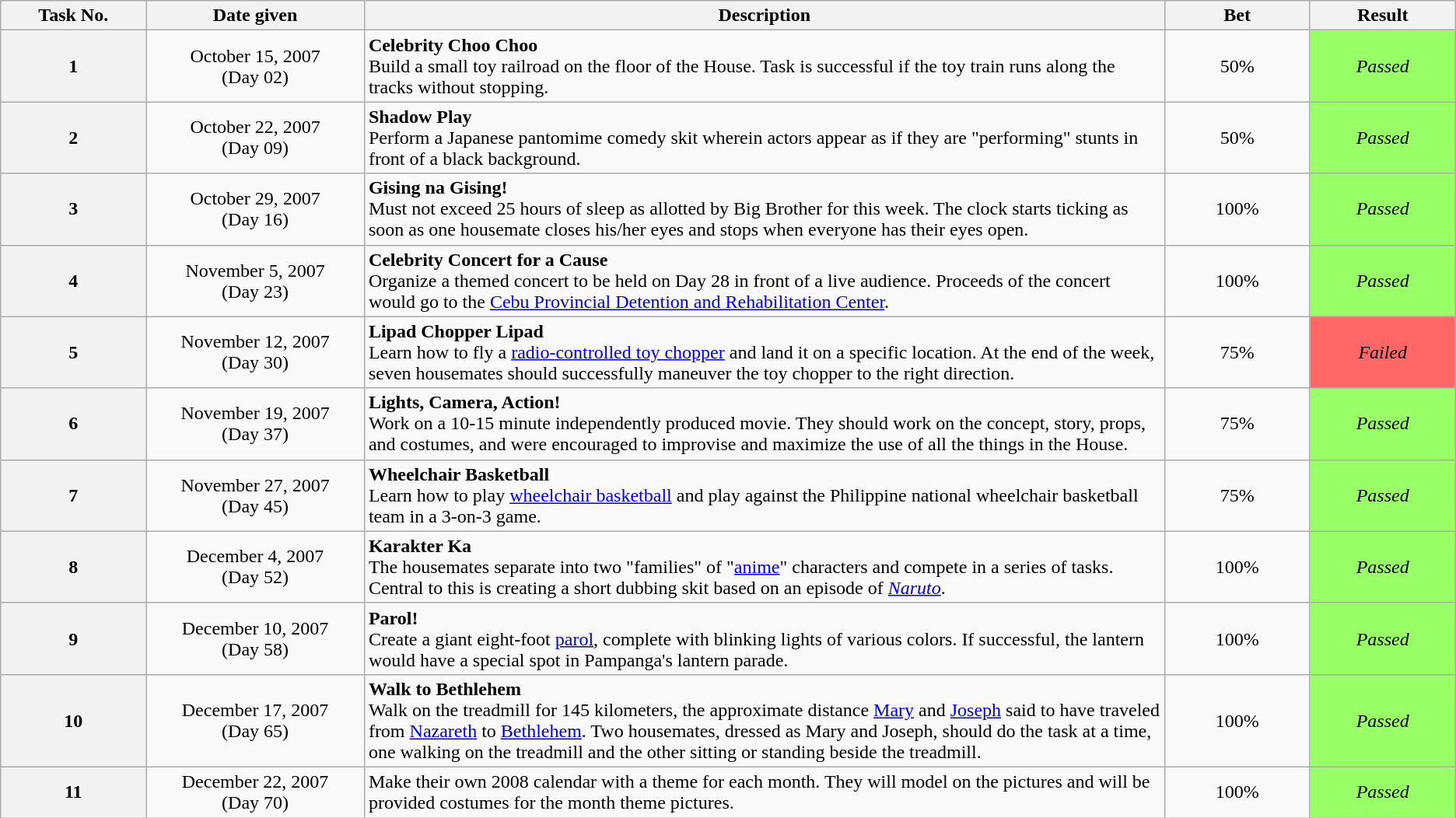<table class="wikitable">
<tr>
<th style="width: 10%;">Task No.</th>
<th style="width: 15%;">Date given</th>
<th style="width: 55%;">Description</th>
<th style="width: 10%;">Bet</th>
<th style="width: 10%;">Result</th>
</tr>
<tr>
<th>1</th>
<td align="center">October 15, 2007<br>(Day 02)</td>
<td><strong>Celebrity Choo Choo</strong><br>Build a small toy railroad on the floor of the House. Task is successful if the toy train runs along the tracks without stopping.</td>
<td align="center">50%</td>
<td align="center" bgcolor="#9F6"><em>Passed</em></td>
</tr>
<tr>
<th>2</th>
<td align="center">October 22, 2007<br>(Day 09)</td>
<td><strong>Shadow Play</strong><br> Perform a Japanese pantomime comedy skit wherein actors appear as if they are "performing" stunts in front of a black background.</td>
<td align="center">50%</td>
<td align="center" bgcolor="#9F6"><em>Passed</em></td>
</tr>
<tr>
<th>3</th>
<td align="center">October 29, 2007<br>(Day 16)</td>
<td><strong>Gising na Gising!</strong><br> Must not exceed 25 hours of sleep as allotted by Big Brother for this week. The clock starts ticking as soon as one housemate closes his/her eyes and stops when everyone has their eyes open.</td>
<td align="center">100%</td>
<td align="center" bgcolor="#9F6"><em>Passed</em></td>
</tr>
<tr>
<th>4</th>
<td align="center">November 5, 2007<br>(Day 23)</td>
<td><strong>Celebrity Concert for a Cause</strong><br>Organize a themed concert to be held on Day 28 in front of a live audience. Proceeds of the concert would go to the <a href='#'>Cebu Provincial Detention and Rehabilitation Center</a>.</td>
<td align="center">100%</td>
<td align="center" bgcolor="#9F6"><em>Passed</em></td>
</tr>
<tr>
<th>5</th>
<td align="center">November 12, 2007<br>(Day 30)</td>
<td><strong>Lipad Chopper Lipad</strong><br>Learn how to fly a <a href='#'>radio-controlled toy chopper</a> and land it on a specific location. At the end of the week, seven housemates should successfully maneuver the toy chopper to the right direction.</td>
<td align="center">75%</td>
<td align="center" bgcolor="#F66"><em>Failed</em></td>
</tr>
<tr>
<th>6</th>
<td align="center">November 19, 2007<br>(Day 37)</td>
<td><strong>Lights, Camera, Action!</strong><br>Work on a 10-15 minute independently produced movie. They should work on the concept, story, props, and costumes, and were encouraged to improvise and maximize the use of all the things in the House.</td>
<td align="center">75%</td>
<td align="center" bgcolor="#9F6"><em>Passed</em></td>
</tr>
<tr>
<th>7</th>
<td align="center">November 27, 2007<br>(Day 45)</td>
<td><strong>Wheelchair Basketball</strong><br>Learn how to play <a href='#'>wheelchair basketball</a> and play against the Philippine national wheelchair basketball team in a 3-on-3 game.</td>
<td align="center">75%</td>
<td align="center" bgcolor="#9F6"><em>Passed</em></td>
</tr>
<tr>
<th>8</th>
<td align="center">December 4, 2007<br>(Day 52)</td>
<td><strong>Karakter Ka</strong><br>The housemates separate into two "families" of "<a href='#'>anime</a>" characters and compete in a series of tasks. Central to this is creating a short dubbing skit based on an episode of <em><a href='#'>Naruto</a></em>.</td>
<td align="center">100%</td>
<td align="center" bgcolor="#9F6"><em>Passed</em></td>
</tr>
<tr>
<th>9</th>
<td align="center">December 10, 2007<br>(Day 58)</td>
<td><strong>Parol!</strong><br>Create a giant eight-foot <a href='#'>parol</a>, complete with blinking lights of various colors. If successful, the lantern would have a special spot in Pampanga's lantern parade.</td>
<td align="center">100%</td>
<td align="center" bgcolor="#9F6"><em>Passed</em></td>
</tr>
<tr>
<th>10</th>
<td align="center">December 17, 2007<br>(Day 65)</td>
<td><strong>Walk to Bethlehem</strong><br>Walk on the treadmill for 145 kilometers, the approximate distance <a href='#'>Mary</a> and <a href='#'>Joseph</a> said to have traveled from <a href='#'>Nazareth</a> to <a href='#'>Bethlehem</a>. Two housemates, dressed as Mary and Joseph, should do the task at a time, one walking on the treadmill and the other sitting or standing beside the treadmill.</td>
<td align="center">100%</td>
<td align="center" bgcolor="#9F6"><em>Passed</em></td>
</tr>
<tr>
<th>11</th>
<td align="center">December 22, 2007<br>(Day 70)</td>
<td>Make their own 2008 calendar with a theme for each month. They will model on the pictures and will be provided costumes for the month theme pictures.</td>
<td align="center">100%</td>
<td align="center" bgcolor="#9F6"><em>Passed</em></td>
</tr>
</table>
